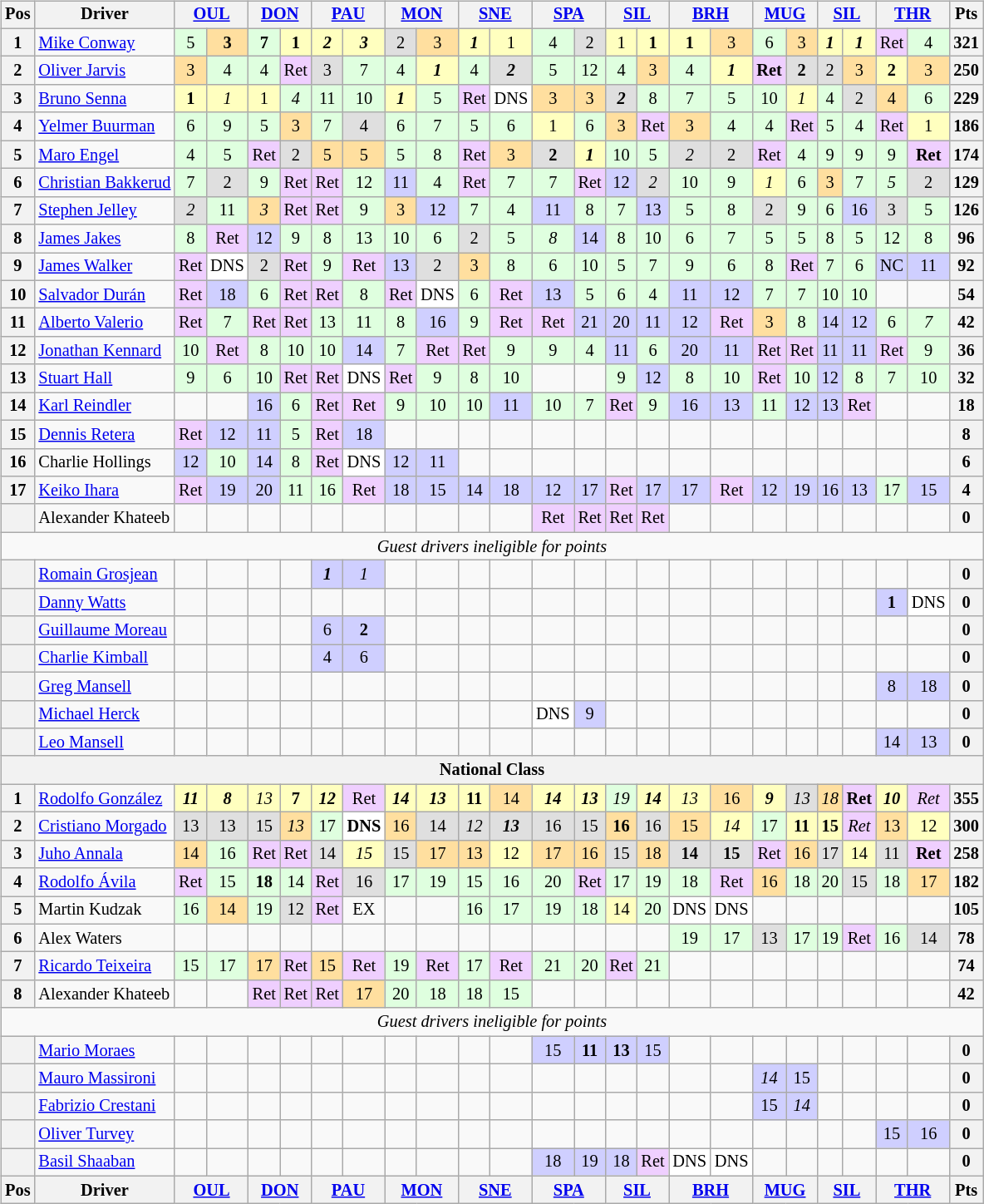<table>
<tr>
<td><br><table class="wikitable" style="font-size: 85%; text-align: center;">
<tr valign="top">
<th valign="middle">Pos</th>
<th valign="middle">Driver</th>
<th colspan=2><a href='#'>OUL</a><br></th>
<th colspan=2><a href='#'>DON</a><br></th>
<th colspan=2><a href='#'>PAU</a><br></th>
<th colspan=2><a href='#'>MON</a><br></th>
<th colspan=2><a href='#'>SNE</a><br></th>
<th colspan=2><a href='#'>SPA</a><br></th>
<th colspan=2><a href='#'>SIL</a><br></th>
<th colspan=2><a href='#'>BRH</a><br></th>
<th colspan=2><a href='#'>MUG</a><br></th>
<th colspan=2><a href='#'>SIL</a><br></th>
<th colspan=2><a href='#'>THR</a><br></th>
<th valign="middle">Pts</th>
</tr>
<tr>
<th>1</th>
<td align=left> <a href='#'>Mike Conway</a></td>
<td style="background:#DFFFDF;">5</td>
<td style="background:#FFDF9F;"><strong>3</strong></td>
<td style="background:#DFFFDF;"><strong>7</strong></td>
<td style="background:#FFFFBF;"><strong>1</strong></td>
<td style="background:#FFFFBF;"><strong><em>2</em></strong></td>
<td style="background:#FFFFBF;"><strong><em>3</em></strong></td>
<td style="background:#DFDFDF;">2</td>
<td style="background:#FFDF9F;">3</td>
<td style="background:#FFFFBF;"><strong><em>1</em></strong></td>
<td style="background:#FFFFBF;">1</td>
<td style="background:#DFFFDF;">4</td>
<td style="background:#DFDFDF;">2</td>
<td style="background:#FFFFBF;">1</td>
<td style="background:#FFFFBF;"><strong>1</strong></td>
<td style="background:#FFFFBF;"><strong>1</strong></td>
<td style="background:#FFDF9F;">3</td>
<td style="background:#DFFFDF;">6</td>
<td style="background:#FFDF9F;">3</td>
<td style="background:#FFFFBF;"><strong><em>1</em></strong></td>
<td style="background:#FFFFBF;"><strong><em>1</em></strong></td>
<td style="background:#EFCFFF;">Ret</td>
<td style="background:#DFFFDF;">4</td>
<th>321</th>
</tr>
<tr>
<th>2</th>
<td align=left> <a href='#'>Oliver Jarvis</a></td>
<td style="background:#FFDF9F;">3</td>
<td style="background:#DFFFDF;">4</td>
<td style="background:#DFFFDF;">4</td>
<td style="background:#EFCFFF;">Ret</td>
<td style="background:#DFDFDF;">3</td>
<td style="background:#DFFFDF;">7</td>
<td style="background:#DFFFDF;">4</td>
<td style="background:#FFFFBF;"><strong><em>1</em></strong></td>
<td style="background:#DFFFDF;">4</td>
<td style="background:#DFDFDF;"><strong><em>2</em></strong></td>
<td style="background:#DFFFDF;">5</td>
<td style="background:#DFFFDF;">12</td>
<td style="background:#DFFFDF;">4</td>
<td style="background:#FFDF9F;">3</td>
<td style="background:#DFFFDF;">4</td>
<td style="background:#FFFFBF;"><strong><em>1</em></strong></td>
<td style="background:#EFCFFF;"><strong>Ret</strong></td>
<td style="background:#DFDFDF;"><strong>2</strong></td>
<td style="background:#DFDFDF;">2</td>
<td style="background:#FFDF9F;">3</td>
<td style="background:#FFFFBF;"><strong>2</strong></td>
<td style="background:#FFDF9F;">3</td>
<th>250</th>
</tr>
<tr>
<th>3</th>
<td align=left> <a href='#'>Bruno Senna</a></td>
<td style="background:#FFFFBF;"><strong>1</strong></td>
<td style="background:#FFFFBF;"><em>1</em></td>
<td style="background:#FFFFBF;">1</td>
<td style="background:#DFFFDF;"><em>4</em></td>
<td style="background:#DFFFDF;">11</td>
<td style="background:#DFFFDF;">10</td>
<td style="background:#FFFFBF;"><strong><em>1</em></strong></td>
<td style="background:#DFFFDF;">5</td>
<td style="background:#EFCFFF;">Ret</td>
<td style="background:#FFFFFF;">DNS</td>
<td style="background:#FFDF9F;">3</td>
<td style="background:#FFDF9F;">3</td>
<td style="background:#DFDFDF;"><strong><em>2</em></strong></td>
<td style="background:#DFFFDF;">8</td>
<td style="background:#DFFFDF;">7</td>
<td style="background:#DFFFDF;">5</td>
<td style="background:#DFFFDF;">10</td>
<td style="background:#FFFFBF;"><em>1</em></td>
<td style="background:#DFFFDF;">4</td>
<td style="background:#DFDFDF;">2</td>
<td style="background:#FFDF9F;">4</td>
<td style="background:#DFFFDF;">6</td>
<th>229</th>
</tr>
<tr>
<th>4</th>
<td align=left> <a href='#'>Yelmer Buurman</a></td>
<td style="background:#DFFFDF;">6</td>
<td style="background:#DFFFDF;">9</td>
<td style="background:#DFFFDF;">5</td>
<td style="background:#FFDF9F;">3</td>
<td style="background:#DFFFDF;">7</td>
<td style="background:#DFDFDF;">4</td>
<td style="background:#DFFFDF;">6</td>
<td style="background:#DFFFDF;">7</td>
<td style="background:#DFFFDF;">5</td>
<td style="background:#DFFFDF;">6</td>
<td style="background:#FFFFBF;">1</td>
<td style="background:#DFFFDF;">6</td>
<td style="background:#FFDF9F;">3</td>
<td style="background:#EFCFFF;">Ret</td>
<td style="background:#FFDF9F;">3</td>
<td style="background:#DFFFDF;">4</td>
<td style="background:#DFFFDF;">4</td>
<td style="background:#EFCFFF;">Ret</td>
<td style="background:#DFFFDF;">5</td>
<td style="background:#DFFFDF;">4</td>
<td style="background:#EFCFFF;">Ret</td>
<td style="background:#FFFFBF;">1</td>
<th>186</th>
</tr>
<tr>
<th>5</th>
<td align=left> <a href='#'>Maro Engel</a></td>
<td style="background:#DFFFDF;">4</td>
<td style="background:#DFFFDF;">5</td>
<td style="background:#EFCFFF;">Ret</td>
<td style="background:#DFDFDF;">2</td>
<td style="background:#FFDF9F;">5</td>
<td style="background:#FFDF9F;">5</td>
<td style="background:#DFFFDF;">5</td>
<td style="background:#DFFFDF;">8</td>
<td style="background:#EFCFFF;">Ret</td>
<td style="background:#FFDF9F;">3</td>
<td style="background:#DFDFDF;"><strong>2</strong></td>
<td style="background:#FFFFBF;"><strong><em>1</em></strong></td>
<td style="background:#DFFFDF;">10</td>
<td style="background:#DFFFDF;">5</td>
<td style="background:#DFDFDF;"><em>2</em></td>
<td style="background:#DFDFDF;">2</td>
<td style="background:#EFCFFF;">Ret</td>
<td style="background:#DFFFDF;">4</td>
<td style="background:#DFFFDF;">9</td>
<td style="background:#DFFFDF;">9</td>
<td style="background:#DFFFDF;">9</td>
<td style="background:#EFCFFF;"><strong>Ret</strong></td>
<th>174</th>
</tr>
<tr>
<th>6</th>
<td align=left> <a href='#'>Christian Bakkerud</a></td>
<td style="background:#DFFFDF;">7</td>
<td style="background:#DFDFDF;">2</td>
<td style="background:#DFFFDF;">9</td>
<td style="background:#EFCFFF;">Ret</td>
<td style="background:#EFCFFF;">Ret</td>
<td style="background:#DFFFDF;">12</td>
<td style="background:#CFCFFF;">11</td>
<td style="background:#DFFFDF;">4</td>
<td style="background:#EFCFFF;">Ret</td>
<td style="background:#DFFFDF;">7</td>
<td style="background:#DFFFDF;">7</td>
<td style="background:#EFCFFF;">Ret</td>
<td style="background:#CFCFFF;">12</td>
<td style="background:#DFDFDF;"><em>2</em></td>
<td style="background:#DFFFDF;">10</td>
<td style="background:#DFFFDF;">9</td>
<td style="background:#FFFFBF;"><em>1</em></td>
<td style="background:#DFFFDF;">6</td>
<td style="background:#FFDF9F;">3</td>
<td style="background:#DFFFDF;">7</td>
<td style="background:#DFFFDF;"><em>5</em></td>
<td style="background:#DFDFDF;">2</td>
<th>129</th>
</tr>
<tr>
<th>7</th>
<td align=left> <a href='#'>Stephen Jelley</a></td>
<td style="background:#DFDFDF;"><em>2</em></td>
<td style="background:#DFFFDF;">11</td>
<td style="background:#FFDF9F;"><em>3</em></td>
<td style="background:#EFCFFF;">Ret</td>
<td style="background:#EFCFFF;">Ret</td>
<td style="background:#DFFFDF;">9</td>
<td style="background:#FFDF9F;">3</td>
<td style="background:#CFCFFF;">12</td>
<td style="background:#DFFFDF;">7</td>
<td style="background:#DFFFDF;">4</td>
<td style="background:#CFCFFF;">11</td>
<td style="background:#DFFFDF;">8</td>
<td style="background:#DFFFDF;">7</td>
<td style="background:#CFCFFF;">13</td>
<td style="background:#DFFFDF;">5</td>
<td style="background:#DFFFDF;">8</td>
<td style="background:#DFDFDF;">2</td>
<td style="background:#DFFFDF;">9</td>
<td style="background:#DFFFDF;">6</td>
<td style="background:#CFCFFF;">16</td>
<td style="background:#DFDFDF;">3</td>
<td style="background:#DFFFDF;">5</td>
<th>126</th>
</tr>
<tr>
<th>8</th>
<td align=left> <a href='#'>James Jakes</a></td>
<td style="background:#DFFFDF;">8</td>
<td style="background:#EFCFFF;">Ret</td>
<td style="background:#CFCFFF;">12</td>
<td style="background:#DFFFDF;">9</td>
<td style="background:#DFFFDF;">8</td>
<td style="background:#DFFFDF;">13</td>
<td style="background:#DFFFDF;">10</td>
<td style="background:#DFFFDF;">6</td>
<td style="background:#DFDFDF;">2</td>
<td style="background:#DFFFDF;">5</td>
<td style="background:#DFFFDF;"><em>8</em></td>
<td style="background:#CFCFFF;">14</td>
<td style="background:#DFFFDF;">8</td>
<td style="background:#DFFFDF;">10</td>
<td style="background:#DFFFDF;">6</td>
<td style="background:#DFFFDF;">7</td>
<td style="background:#DFFFDF;">5</td>
<td style="background:#DFFFDF;">5</td>
<td style="background:#DFFFDF;">8</td>
<td style="background:#DFFFDF;">5</td>
<td style="background:#DFFFDF;">12</td>
<td style="background:#DFFFDF;">8</td>
<th>96</th>
</tr>
<tr>
<th>9</th>
<td align=left> <a href='#'>James Walker</a></td>
<td style="background:#EFCFFF;">Ret</td>
<td style="background:#FFFFFF;">DNS</td>
<td style="background:#DFDFDF;">2</td>
<td style="background:#EFCFFF;">Ret</td>
<td style="background:#DFFFDF;">9</td>
<td style="background:#EFCFFF;">Ret</td>
<td style="background:#CFCFFF;">13</td>
<td style="background:#DFDFDF;">2</td>
<td style="background:#FFDF9F;">3</td>
<td style="background:#DFFFDF;">8</td>
<td style="background:#DFFFDF;">6</td>
<td style="background:#DFFFDF;">10</td>
<td style="background:#DFFFDF;">5</td>
<td style="background:#DFFFDF;">7</td>
<td style="background:#DFFFDF;">9</td>
<td style="background:#DFFFDF;">6</td>
<td style="background:#DFFFDF;">8</td>
<td style="background:#EFCFFF;">Ret</td>
<td style="background:#DFFFDF;">7</td>
<td style="background:#DFFFDF;">6</td>
<td style="background:#CFCFFF;">NC</td>
<td style="background:#CFCFFF;">11</td>
<th>92</th>
</tr>
<tr>
<th>10</th>
<td align=left> <a href='#'>Salvador Durán</a></td>
<td style="background:#EFCFFF;">Ret</td>
<td style="background:#CFCFFF;">18</td>
<td style="background:#DFFFDF;">6</td>
<td style="background:#EFCFFF;">Ret</td>
<td style="background:#EFCFFF;">Ret</td>
<td style="background:#DFFFDF;">8</td>
<td style="background:#EFCFFF;">Ret</td>
<td style="background:#FFFFFF;">DNS</td>
<td style="background:#DFFFDF;">6</td>
<td style="background:#EFCFFF;">Ret</td>
<td style="background:#CFCFFF;">13</td>
<td style="background:#DFFFDF;">5</td>
<td style="background:#DFFFDF;">6</td>
<td style="background:#DFFFDF;">4</td>
<td style="background:#CFCFFF;">11</td>
<td style="background:#CFCFFF;">12</td>
<td style="background:#DFFFDF;">7</td>
<td style="background:#DFFFDF;">7</td>
<td style="background:#DFFFDF;">10</td>
<td style="background:#DFFFDF;">10</td>
<td></td>
<td></td>
<th>54</th>
</tr>
<tr>
<th>11</th>
<td align=left> <a href='#'>Alberto Valerio</a></td>
<td style="background:#EFCFFF;">Ret</td>
<td style="background:#DFFFDF;">7</td>
<td style="background:#EFCFFF;">Ret</td>
<td style="background:#EFCFFF;">Ret</td>
<td style="background:#DFFFDF;">13</td>
<td style="background:#DFFFDF;">11</td>
<td style="background:#DFFFDF;">8</td>
<td style="background:#CFCFFF;">16</td>
<td style="background:#DFFFDF;">9</td>
<td style="background:#EFCFFF;">Ret</td>
<td style="background:#EFCFFF;">Ret</td>
<td style="background:#CFCFFF;">21</td>
<td style="background:#CFCFFF;">20</td>
<td style="background:#CFCFFF;">11</td>
<td style="background:#CFCFFF;">12</td>
<td style="background:#EFCFFF;">Ret</td>
<td style="background:#FFDF9F;">3</td>
<td style="background:#DFFFDF;">8</td>
<td style="background:#CFCFFF;">14</td>
<td style="background:#CFCFFF;">12</td>
<td style="background:#DFFFDF;">6</td>
<td style="background:#DFFFDF;"><em>7</em></td>
<th>42</th>
</tr>
<tr>
<th>12</th>
<td align=left> <a href='#'>Jonathan Kennard</a></td>
<td style="background:#DFFFDF;">10</td>
<td style="background:#EFCFFF;">Ret</td>
<td style="background:#DFFFDF;">8</td>
<td style="background:#DFFFDF;">10</td>
<td style="background:#DFFFDF;">10</td>
<td style="background:#CFCFFF;">14</td>
<td style="background:#DFFFDF;">7</td>
<td style="background:#EFCFFF;">Ret</td>
<td style="background:#EFCFFF;">Ret</td>
<td style="background:#DFFFDF;">9</td>
<td style="background:#DFFFDF;">9</td>
<td style="background:#DFFFDF;">4</td>
<td style="background:#CFCFFF;">11</td>
<td style="background:#DFFFDF;">6</td>
<td style="background:#CFCFFF;">20</td>
<td style="background:#CFCFFF;">11</td>
<td style="background:#EFCFFF;">Ret</td>
<td style="background:#EFCFFF;">Ret</td>
<td style="background:#CFCFFF;">11</td>
<td style="background:#CFCFFF;">11</td>
<td style="background:#EFCFFF;">Ret</td>
<td style="background:#DFFFDF;">9</td>
<th>36</th>
</tr>
<tr>
<th>13</th>
<td align=left> <a href='#'>Stuart Hall</a></td>
<td style="background:#DFFFDF;">9</td>
<td style="background:#DFFFDF;">6</td>
<td style="background:#DFFFDF;">10</td>
<td style="background:#EFCFFF;">Ret</td>
<td style="background:#EFCFFF;">Ret</td>
<td style="background:#FFFFFF;">DNS</td>
<td style="background:#EFCFFF;">Ret</td>
<td style="background:#DFFFDF;">9</td>
<td style="background:#DFFFDF;">8</td>
<td style="background:#DFFFDF;">10</td>
<td></td>
<td></td>
<td style="background:#DFFFDF;">9</td>
<td style="background:#CFCFFF;">12</td>
<td style="background:#DFFFDF;">8</td>
<td style="background:#DFFFDF;">10</td>
<td style="background:#EFCFFF;">Ret</td>
<td style="background:#DFFFDF;">10</td>
<td style="background:#CFCFFF;">12</td>
<td style="background:#DFFFDF;">8</td>
<td style="background:#DFFFDF;">7</td>
<td style="background:#DFFFDF;">10</td>
<th>32</th>
</tr>
<tr>
<th>14</th>
<td align=left> <a href='#'>Karl Reindler</a></td>
<td></td>
<td></td>
<td style="background:#CFCFFF;">16</td>
<td style="background:#DFFFDF;">6</td>
<td style="background:#EFCFFF;">Ret</td>
<td style="background:#EFCFFF;">Ret</td>
<td style="background:#DFFFDF;">9</td>
<td style="background:#DFFFDF;">10</td>
<td style="background:#DFFFDF;">10</td>
<td style="background:#CFCFFF;">11</td>
<td style="background:#DFFFDF;">10</td>
<td style="background:#DFFFDF;">7</td>
<td style="background:#EFCFFF;">Ret</td>
<td style="background:#DFFFDF;">9</td>
<td style="background:#CFCFFF;">16</td>
<td style="background:#CFCFFF;">13</td>
<td style="background:#DFFFDF;">11</td>
<td style="background:#CFCFFF;">12</td>
<td style="background:#CFCFFF;">13</td>
<td style="background:#EFCFFF;">Ret</td>
<td></td>
<td></td>
<th>18</th>
</tr>
<tr>
<th>15</th>
<td align=left> <a href='#'>Dennis Retera</a></td>
<td style="background:#EFCFFF;">Ret</td>
<td style="background:#CFCFFF;">12</td>
<td style="background:#CFCFFF;">11</td>
<td style="background:#DFFFDF;">5</td>
<td style="background:#EFCFFF;">Ret</td>
<td style="background:#CFCFFF;">18</td>
<td></td>
<td></td>
<td></td>
<td></td>
<td></td>
<td></td>
<td></td>
<td></td>
<td></td>
<td></td>
<td></td>
<td></td>
<td></td>
<td></td>
<td></td>
<td></td>
<th>8</th>
</tr>
<tr>
<th>16</th>
<td align=left> Charlie Hollings</td>
<td style="background:#CFCFFF;">12</td>
<td style="background:#DFFFDF;">10</td>
<td style="background:#CFCFFF;">14</td>
<td style="background:#DFFFDF;">8</td>
<td style="background:#EFCFFF;">Ret</td>
<td style="background:#FFFFFF;">DNS</td>
<td style="background:#CFCFFF;">12</td>
<td style="background:#CFCFFF;">11</td>
<td></td>
<td></td>
<td></td>
<td></td>
<td></td>
<td></td>
<td></td>
<td></td>
<td></td>
<td></td>
<td></td>
<td></td>
<td></td>
<td></td>
<th>6</th>
</tr>
<tr>
<th>17</th>
<td align=left> <a href='#'>Keiko Ihara</a></td>
<td style="background:#EFCFFF;">Ret</td>
<td style="background:#CFCFFF;">19</td>
<td style="background:#CFCFFF;">20</td>
<td style="background:#DFFFDF;">11</td>
<td style="background:#DFFFDF;">16</td>
<td style="background:#EFCFFF;">Ret</td>
<td style="background:#CFCFFF;">18</td>
<td style="background:#CFCFFF;">15</td>
<td style="background:#CFCFFF;">14</td>
<td style="background:#CFCFFF;">18</td>
<td style="background:#CFCFFF;">12</td>
<td style="background:#CFCFFF;">17</td>
<td style="background:#EFCFFF;">Ret</td>
<td style="background:#CFCFFF;">17</td>
<td style="background:#CFCFFF;">17</td>
<td style="background:#EFCFFF;">Ret</td>
<td style="background:#CFCFFF;">12</td>
<td style="background:#CFCFFF;">19</td>
<td style="background:#CFCFFF;">16</td>
<td style="background:#CFCFFF;">13</td>
<td style="background:#DFFFDF;">17</td>
<td style="background:#CFCFFF;">15</td>
<th>4</th>
</tr>
<tr>
<th></th>
<td align=left nowrap> Alexander Khateeb</td>
<td></td>
<td></td>
<td></td>
<td></td>
<td></td>
<td></td>
<td></td>
<td></td>
<td></td>
<td></td>
<td style="background:#EFCFFF;">Ret</td>
<td style="background:#EFCFFF;">Ret</td>
<td style="background:#EFCFFF;">Ret</td>
<td style="background:#EFCFFF;">Ret</td>
<td></td>
<td></td>
<td></td>
<td></td>
<td></td>
<td></td>
<td></td>
<td></td>
<th>0</th>
</tr>
<tr>
<td colspan=25 align=center><em>Guest drivers ineligible for points</em></td>
</tr>
<tr>
<th></th>
<td align=left> <a href='#'>Romain Grosjean</a></td>
<td></td>
<td></td>
<td></td>
<td></td>
<td style="background:#CFCFFF;"><strong><em>1</em></strong></td>
<td style="background:#CFCFFF;"><em>1</em></td>
<td></td>
<td></td>
<td></td>
<td></td>
<td></td>
<td></td>
<td></td>
<td></td>
<td></td>
<td></td>
<td></td>
<td></td>
<td></td>
<td></td>
<td></td>
<td></td>
<th>0</th>
</tr>
<tr>
<th></th>
<td align=left> <a href='#'>Danny Watts</a></td>
<td></td>
<td></td>
<td></td>
<td></td>
<td></td>
<td></td>
<td></td>
<td></td>
<td></td>
<td></td>
<td></td>
<td></td>
<td></td>
<td></td>
<td></td>
<td></td>
<td></td>
<td></td>
<td></td>
<td></td>
<td style="background:#CFCFFF;"><strong>1</strong></td>
<td style="background:#FFFFFF;">DNS</td>
<th>0</th>
</tr>
<tr>
<th></th>
<td align=left> <a href='#'>Guillaume Moreau</a></td>
<td></td>
<td></td>
<td></td>
<td></td>
<td style="background:#CFCFFF;">6</td>
<td style="background:#CFCFFF;"><strong>2</strong></td>
<td></td>
<td></td>
<td></td>
<td></td>
<td></td>
<td></td>
<td></td>
<td></td>
<td></td>
<td></td>
<td></td>
<td></td>
<td></td>
<td></td>
<td></td>
<td></td>
<th>0</th>
</tr>
<tr>
<th></th>
<td align=left> <a href='#'>Charlie Kimball</a></td>
<td></td>
<td></td>
<td></td>
<td></td>
<td style="background:#CFCFFF;">4</td>
<td style="background:#CFCFFF;">6</td>
<td></td>
<td></td>
<td></td>
<td></td>
<td></td>
<td></td>
<td></td>
<td></td>
<td></td>
<td></td>
<td></td>
<td></td>
<td></td>
<td></td>
<td></td>
<td></td>
<th>0</th>
</tr>
<tr>
<th></th>
<td align=left> <a href='#'>Greg Mansell</a></td>
<td></td>
<td></td>
<td></td>
<td></td>
<td></td>
<td></td>
<td></td>
<td></td>
<td></td>
<td></td>
<td></td>
<td></td>
<td></td>
<td></td>
<td></td>
<td></td>
<td></td>
<td></td>
<td></td>
<td></td>
<td style="background:#CFCFFF;">8</td>
<td style="background:#CFCFFF;">18</td>
<th>0</th>
</tr>
<tr>
<th></th>
<td align=left> <a href='#'>Michael Herck</a></td>
<td></td>
<td></td>
<td></td>
<td></td>
<td></td>
<td></td>
<td></td>
<td></td>
<td></td>
<td></td>
<td style="background:#FFFFFF;">DNS</td>
<td style="background:#CFCFFF;">9</td>
<td></td>
<td></td>
<td></td>
<td></td>
<td></td>
<td></td>
<td></td>
<td></td>
<td></td>
<td></td>
<th>0</th>
</tr>
<tr>
<th></th>
<td align=left> <a href='#'>Leo Mansell</a></td>
<td></td>
<td></td>
<td></td>
<td></td>
<td></td>
<td></td>
<td></td>
<td></td>
<td></td>
<td></td>
<td></td>
<td></td>
<td></td>
<td></td>
<td></td>
<td></td>
<td></td>
<td></td>
<td></td>
<td></td>
<td style="background:#CFCFFF;">14</td>
<td style="background:#CFCFFF;">13</td>
<th>0</th>
</tr>
<tr>
<th colspan=25>National Class</th>
</tr>
<tr>
<th>1</th>
<td align=left> <a href='#'>Rodolfo González</a></td>
<td style="background:#FFFFBF;"><strong><em>11</em></strong></td>
<td style="background:#FFFFBF;"><strong><em>8</em></strong></td>
<td style="background:#FFFFBF;"><em>13</em></td>
<td style="background:#FFFFBF;"><strong>7</strong></td>
<td style="background:#FFFFBF;"><strong><em>12</em></strong></td>
<td style="background:#EFCFFF;">Ret</td>
<td style="background:#FFFFBF;"><strong><em>14</em></strong></td>
<td style="background:#FFFFBF;"><strong><em>13</em></strong></td>
<td style="background:#FFFFBF;"><strong>11</strong></td>
<td style="background:#FFDF9F;">14</td>
<td style="background:#FFFFBF;"><strong><em>14</em></strong></td>
<td style="background:#FFFFBF;"><strong><em>13</em></strong></td>
<td style="background:#DFFFDF;"><em>19</em></td>
<td style="background:#FFFFBF;"><strong><em>14</em></strong></td>
<td style="background:#FFFFBF;"><em>13</em></td>
<td style="background:#FFDF9F;">16</td>
<td style="background:#FFFFBF;"><strong><em>9</em></strong></td>
<td style="background:#DFDFDF;"><em>13</em></td>
<td style="background:#FFDF9F;"><em>18</em></td>
<td style="background:#EFCFFF;"><strong>Ret</strong></td>
<td style="background:#FFFFBF;"><strong><em>10</em></strong></td>
<td style="background:#EFCFFF;"><em>Ret</em></td>
<th>355</th>
</tr>
<tr>
<th>2</th>
<td align=left> <a href='#'>Cristiano Morgado</a></td>
<td style="background:#DFDFDF;">13</td>
<td style="background:#DFDFDF;">13</td>
<td style="background:#DFDFDF;">15</td>
<td style="background:#FFDF9F;"><em>13</em></td>
<td style="background:#DFFFDF;">17</td>
<td style="background:#FFFFFF;"><strong>DNS</strong></td>
<td style="background:#FFDF9F;">16</td>
<td style="background:#DFDFDF;">14</td>
<td style="background:#DFDFDF;"><em>12</em></td>
<td style="background:#DFDFDF;"><strong><em>13</em></strong></td>
<td style="background:#DFDFDF;">16</td>
<td style="background:#DFDFDF;">15</td>
<td style="background:#FFDF9F;"><strong>16</strong></td>
<td style="background:#DFDFDF;">16</td>
<td style="background:#FFDF9F;">15</td>
<td style="background:#FFFFBF;"><em>14</em></td>
<td style="background:#DFFFDF;">17</td>
<td style="background:#FFFFBF;"><strong>11</strong></td>
<td style="background:#FFFFBF;"><strong>15</strong></td>
<td style="background:#EFCFFF;"><em>Ret</em></td>
<td style="background:#FFDF9F;">13</td>
<td style="background:#FFFFBF;">12</td>
<th>300</th>
</tr>
<tr>
<th>3</th>
<td align=left> <a href='#'>Juho Annala</a></td>
<td style="background:#FFDF9F;">14</td>
<td style="background:#DFFFDF;">16</td>
<td style="background:#EFCFFF;">Ret</td>
<td style="background:#EFCFFF;">Ret</td>
<td style="background:#DFDFDF;">14</td>
<td style="background:#FFFFBF;"><em>15</em></td>
<td style="background:#DFDFDF;">15</td>
<td style="background:#FFDF9F;">17</td>
<td style="background:#FFDF9F;">13</td>
<td style="background:#FFFFBF;">12</td>
<td style="background:#FFDF9F;">17</td>
<td style="background:#FFDF9F;">16</td>
<td style="background:#DFDFDF;">15</td>
<td style="background:#FFDF9F;">18</td>
<td style="background:#DFDFDF;"><strong>14</strong></td>
<td style="background:#DFDFDF;"><strong>15</strong></td>
<td style="background:#EFCFFF;">Ret</td>
<td style="background:#FFDF9F;">16</td>
<td style="background:#DFDFDF;">17</td>
<td style="background:#FFFFBF;">14</td>
<td style="background:#DFDFDF;">11</td>
<td style="background:#EFCFFF;"><strong>Ret</strong></td>
<th>258</th>
</tr>
<tr>
<th>4</th>
<td align=left> <a href='#'>Rodolfo Ávila</a></td>
<td style="background:#EFCFFF;">Ret</td>
<td style="background:#DFFFDF;">15</td>
<td style="background:#DFFFDF;"><strong>18</strong></td>
<td style="background:#DFFFDF;">14</td>
<td style="background:#EFCFFF;">Ret</td>
<td style="background:#DFDFDF;">16</td>
<td style="background:#DFFFDF;">17</td>
<td style="background:#DFFFDF;">19</td>
<td style="background:#DFFFDF;">15</td>
<td style="background:#DFFFDF;">16</td>
<td style="background:#DFFFDF;">20</td>
<td style="background:#EFCFFF;">Ret</td>
<td style="background:#DFFFDF;">17</td>
<td style="background:#DFFFDF;">19</td>
<td style="background:#DFFFDF;">18</td>
<td style="background:#EFCFFF;">Ret</td>
<td style="background:#FFDF9F;">16</td>
<td style="background:#DFFFDF;">18</td>
<td style="background:#DFFFDF;">20</td>
<td style="background:#DFDFDF;">15</td>
<td style="background:#DFFFDF;">18</td>
<td style="background:#FFDF9F;">17</td>
<th>182</th>
</tr>
<tr>
<th>5</th>
<td align=left> Martin Kudzak</td>
<td style="background:#DFFFDF;">16</td>
<td style="background:#FFDF9F;">14</td>
<td style="background:#DFFFDF;">19</td>
<td style="background:#DFDFDF;">12</td>
<td style="background:#EFCFFF;">Ret</td>
<td>EX</td>
<td></td>
<td></td>
<td style="background:#DFFFDF;">16</td>
<td style="background:#DFFFDF;">17</td>
<td style="background:#DFFFDF;">19</td>
<td style="background:#DFFFDF;">18</td>
<td style="background:#FFFFBF;">14</td>
<td style="background:#DFFFDF;">20</td>
<td style="background:#FFFFFF;">DNS</td>
<td style="background:#FFFFFF;">DNS</td>
<td></td>
<td></td>
<td></td>
<td></td>
<td></td>
<td></td>
<th>105</th>
</tr>
<tr>
<th>6</th>
<td align=left> Alex Waters</td>
<td></td>
<td></td>
<td></td>
<td></td>
<td></td>
<td></td>
<td></td>
<td></td>
<td></td>
<td></td>
<td></td>
<td></td>
<td></td>
<td></td>
<td style="background:#DFFFDF;">19</td>
<td style="background:#DFFFDF;">17</td>
<td style="background:#DFDFDF;">13</td>
<td style="background:#DFFFDF;">17</td>
<td style="background:#DFFFDF;">19</td>
<td style="background:#EFCFFF;">Ret</td>
<td style="background:#DFFFDF;">16</td>
<td style="background:#DFDFDF;">14</td>
<th>78</th>
</tr>
<tr>
<th>7</th>
<td align=left> <a href='#'>Ricardo Teixeira</a></td>
<td style="background:#DFFFDF;">15</td>
<td style="background:#DFFFDF;">17</td>
<td style="background:#FFDF9F;">17</td>
<td style="background:#EFCFFF;">Ret</td>
<td style="background:#FFDF9F;">15</td>
<td style="background:#EFCFFF;">Ret</td>
<td style="background:#DFFFDF;">19</td>
<td style="background:#EFCFFF;">Ret</td>
<td style="background:#DFFFDF;">17</td>
<td style="background:#EFCFFF;">Ret</td>
<td style="background:#DFFFDF;">21</td>
<td style="background:#DFFFDF;">20</td>
<td style="background:#EFCFFF;">Ret</td>
<td style="background:#DFFFDF;">21</td>
<td></td>
<td></td>
<td></td>
<td></td>
<td></td>
<td></td>
<td></td>
<td></td>
<th>74</th>
</tr>
<tr>
<th>8</th>
<td align=left> Alexander Khateeb</td>
<td></td>
<td></td>
<td style="background:#EFCFFF;">Ret</td>
<td style="background:#EFCFFF;">Ret</td>
<td style="background:#EFCFFF;">Ret</td>
<td style="background:#FFDF9F;">17</td>
<td style="background:#DFFFDF;">20</td>
<td style="background:#DFFFDF;">18</td>
<td style="background:#DFFFDF;">18</td>
<td style="background:#DFFFDF;">15</td>
<td></td>
<td></td>
<td></td>
<td></td>
<td></td>
<td></td>
<td></td>
<td></td>
<td></td>
<td></td>
<td></td>
<td></td>
<th>42</th>
</tr>
<tr>
<td colspan=25 align=center><em>Guest drivers ineligible for points</em></td>
</tr>
<tr>
<th></th>
<td align=left> <a href='#'>Mario Moraes</a></td>
<td></td>
<td></td>
<td></td>
<td></td>
<td></td>
<td></td>
<td></td>
<td></td>
<td></td>
<td></td>
<td style="background:#CFCFFF;">15</td>
<td style="background:#CFCFFF;"><strong>11</strong></td>
<td style="background:#CFCFFF;"><strong>13</strong></td>
<td style="background:#CFCFFF;">15</td>
<td></td>
<td></td>
<td></td>
<td></td>
<td></td>
<td></td>
<td></td>
<td></td>
<th>0</th>
</tr>
<tr>
<th></th>
<td align=left> <a href='#'>Mauro Massironi</a></td>
<td></td>
<td></td>
<td></td>
<td></td>
<td></td>
<td></td>
<td></td>
<td></td>
<td></td>
<td></td>
<td></td>
<td></td>
<td></td>
<td></td>
<td></td>
<td></td>
<td style="background:#CFCFFF;"><em>14</em></td>
<td style="background:#CFCFFF;">15</td>
<td></td>
<td></td>
<td></td>
<td></td>
<th>0</th>
</tr>
<tr>
<th></th>
<td align=left> <a href='#'>Fabrizio Crestani</a></td>
<td></td>
<td></td>
<td></td>
<td></td>
<td></td>
<td></td>
<td></td>
<td></td>
<td></td>
<td></td>
<td></td>
<td></td>
<td></td>
<td></td>
<td></td>
<td></td>
<td style="background:#CFCFFF;">15</td>
<td style="background:#CFCFFF;"><em>14</em></td>
<td></td>
<td></td>
<td></td>
<td></td>
<th>0</th>
</tr>
<tr>
<th></th>
<td align=left> <a href='#'>Oliver Turvey</a></td>
<td></td>
<td></td>
<td></td>
<td></td>
<td></td>
<td></td>
<td></td>
<td></td>
<td></td>
<td></td>
<td></td>
<td></td>
<td></td>
<td></td>
<td></td>
<td></td>
<td></td>
<td></td>
<td></td>
<td></td>
<td style="background:#CFCFFF;">15</td>
<td style="background:#CFCFFF;">16</td>
<th>0</th>
</tr>
<tr>
<th></th>
<td align=left> <a href='#'>Basil Shaaban</a></td>
<td></td>
<td></td>
<td></td>
<td></td>
<td></td>
<td></td>
<td></td>
<td></td>
<td></td>
<td></td>
<td style="background:#CFCFFF;">18</td>
<td style="background:#CFCFFF;">19</td>
<td style="background:#CFCFFF;">18</td>
<td style="background:#EFCFFF;">Ret</td>
<td style="background:#FFFFFF;">DNS</td>
<td style="background:#FFFFFF;">DNS</td>
<td></td>
<td></td>
<td></td>
<td></td>
<td></td>
<td></td>
<th>0</th>
</tr>
<tr valign="top">
<th valign="middle">Pos</th>
<th valign="middle">Driver</th>
<th colspan=2><a href='#'>OUL</a><br></th>
<th colspan=2><a href='#'>DON</a><br></th>
<th colspan=2><a href='#'>PAU</a><br></th>
<th colspan=2><a href='#'>MON</a><br></th>
<th colspan=2><a href='#'>SNE</a><br></th>
<th colspan=2><a href='#'>SPA</a><br></th>
<th colspan=2><a href='#'>SIL</a><br></th>
<th colspan=2><a href='#'>BRH</a><br></th>
<th colspan=2><a href='#'>MUG</a><br></th>
<th colspan=2><a href='#'>SIL</a><br></th>
<th colspan=2><a href='#'>THR</a><br></th>
<th valign="middle">Pts</th>
</tr>
</table>
</td>
<td valign="top"><br></td>
</tr>
</table>
